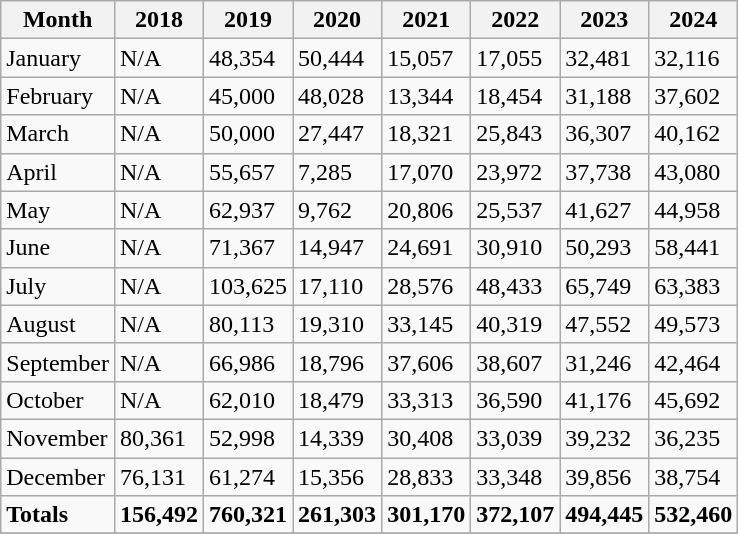<table class="wikitable">
<tr>
<th>Month</th>
<th>2018</th>
<th>2019</th>
<th>2020</th>
<th>2021</th>
<th>2022</th>
<th>2023</th>
<th>2024</th>
</tr>
<tr>
<td>January</td>
<td>N/A</td>
<td>48,354</td>
<td>50,444</td>
<td>15,057</td>
<td>17,055</td>
<td>32,481</td>
<td>32,116</td>
</tr>
<tr>
<td>February</td>
<td>N/A</td>
<td>45,000</td>
<td>48,028</td>
<td>13,344</td>
<td>18,454</td>
<td>31,188</td>
<td>37,602</td>
</tr>
<tr>
<td>March</td>
<td>N/A</td>
<td>50,000</td>
<td>27,447</td>
<td>18,321</td>
<td>25,843</td>
<td>36,307</td>
<td>40,162</td>
</tr>
<tr>
<td>April</td>
<td>N/A</td>
<td>55,657</td>
<td>7,285</td>
<td>17,070</td>
<td>23,972</td>
<td>37,738</td>
<td>43,080</td>
</tr>
<tr>
<td>May</td>
<td>N/A</td>
<td>62,937</td>
<td>9,762</td>
<td>20,806</td>
<td>25,537</td>
<td>41,627</td>
<td>44,958</td>
</tr>
<tr>
<td>June</td>
<td>N/A</td>
<td>71,367</td>
<td>14,947</td>
<td>24,691</td>
<td>30,910</td>
<td>50,293</td>
<td>58,441</td>
</tr>
<tr>
<td>July</td>
<td>N/A</td>
<td>103,625</td>
<td>17,110</td>
<td>28,576</td>
<td>48,433</td>
<td>65,749</td>
<td>63,383</td>
</tr>
<tr>
<td>August</td>
<td>N/A</td>
<td>80,113</td>
<td>19,310</td>
<td>33,145</td>
<td>40,319</td>
<td>47,552</td>
<td>49,573</td>
</tr>
<tr>
<td>September</td>
<td>N/A</td>
<td>66,986</td>
<td>18,796</td>
<td>37,606</td>
<td>38,607</td>
<td>31,246</td>
<td>42,464</td>
</tr>
<tr>
<td>October</td>
<td>N/A</td>
<td>62,010</td>
<td>18,479</td>
<td>33,313</td>
<td>36,590</td>
<td>41,176</td>
<td>45,692</td>
</tr>
<tr>
<td>November</td>
<td>80,361</td>
<td>52,998</td>
<td>14,339</td>
<td>30,408</td>
<td>33,039</td>
<td>39,232</td>
<td>36,235</td>
</tr>
<tr>
<td>December</td>
<td>76,131</td>
<td>61,274</td>
<td>15,356</td>
<td>28,833</td>
<td>33,348</td>
<td>39,856</td>
<td>38,754</td>
</tr>
<tr>
<td><strong>Totals</strong></td>
<td><strong>156,492</strong></td>
<td><strong>760,321</strong></td>
<td><strong>261,303</strong></td>
<td><strong>301,170</strong></td>
<td><strong>372,107</strong></td>
<td><strong>494,445</strong></td>
<td><strong>532,460</strong></td>
</tr>
<tr>
</tr>
</table>
